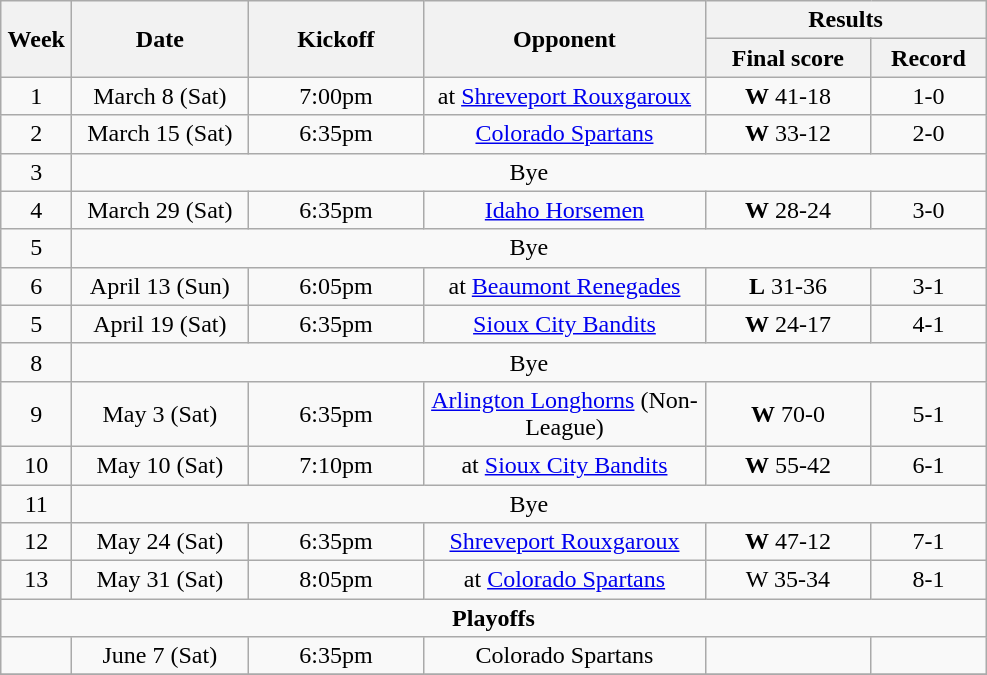<table class="wikitable" style="text-align:center">
<tr>
<th rowspan="2" width="40">Week</th>
<th rowspan="2" width="110">Date</th>
<th rowspan="2" width="110">Kickoff</th>
<th rowspan="2" width="180">Opponent</th>
<th colspan="2" width="180">Results</th>
</tr>
<tr>
<th>Final score</th>
<th>Record</th>
</tr>
<tr>
<td>1</td>
<td>March 8 (Sat)</td>
<td>7:00pm</td>
<td>at <a href='#'>Shreveport Rouxgaroux</a></td>
<td><strong>W</strong> 41-18</td>
<td>1-0</td>
</tr>
<tr>
<td>2</td>
<td>March 15 (Sat)</td>
<td>6:35pm</td>
<td><a href='#'>Colorado Spartans</a></td>
<td><strong>W</strong> 33-12</td>
<td>2-0</td>
</tr>
<tr>
<td>3</td>
<td colspan=5>Bye</td>
</tr>
<tr>
<td>4</td>
<td>March 29 (Sat)</td>
<td>6:35pm</td>
<td><a href='#'>Idaho Horsemen</a></td>
<td><strong>W</strong> 28-24</td>
<td>3-0</td>
</tr>
<tr>
<td>5</td>
<td colspan=5>Bye</td>
</tr>
<tr>
<td>6</td>
<td>April 13 (Sun)</td>
<td>6:05pm</td>
<td>at <a href='#'>Beaumont Renegades</a></td>
<td><strong>L</strong> 31-36</td>
<td>3-1</td>
</tr>
<tr>
<td>5</td>
<td>April 19 (Sat)</td>
<td>6:35pm</td>
<td><a href='#'>Sioux City Bandits</a></td>
<td><strong>W</strong> 24-17</td>
<td>4-1</td>
</tr>
<tr>
<td>8</td>
<td colspan=5>Bye</td>
</tr>
<tr>
<td>9</td>
<td>May 3 (Sat)</td>
<td>6:35pm</td>
<td><a href='#'>Arlington Longhorns</a> (Non-League)</td>
<td><strong>W</strong> 70-0</td>
<td>5-1</td>
</tr>
<tr>
<td>10</td>
<td>May 10 (Sat)</td>
<td>7:10pm</td>
<td>at <a href='#'>Sioux City Bandits</a></td>
<td><strong>W</strong> 55-42</td>
<td>6-1</td>
</tr>
<tr>
<td>11</td>
<td colspan=5>Bye</td>
</tr>
<tr>
<td>12</td>
<td>May 24 (Sat)</td>
<td>6:35pm</td>
<td><a href='#'>Shreveport Rouxgaroux</a></td>
<td><strong>W</strong> 47-12</td>
<td>7-1</td>
</tr>
<tr>
<td>13</td>
<td>May 31 (Sat)</td>
<td>8:05pm</td>
<td>at <a href='#'>Colorado Spartans</a></td>
<td>W 35-34</td>
<td>8-1</td>
</tr>
<tr>
<td colspan="6"><strong>Playoffs</strong></td>
</tr>
<tr>
<td></td>
<td>June 7 (Sat)</td>
<td>6:35pm</td>
<td>Colorado Spartans</td>
<td></td>
<td></td>
</tr>
<tr>
</tr>
</table>
